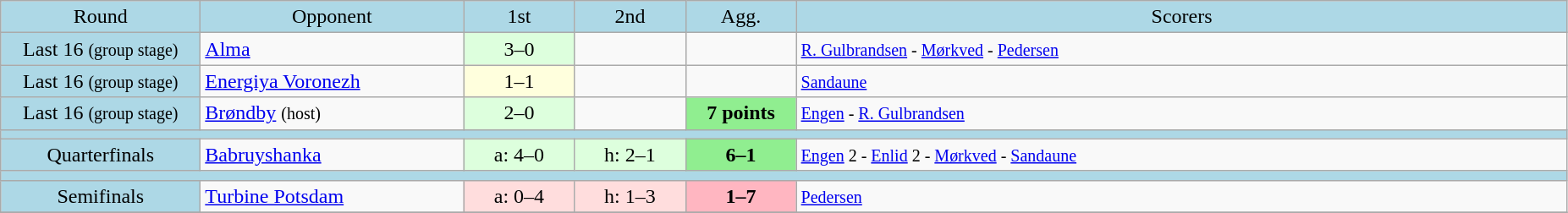<table class="wikitable" style="text-align:center">
<tr bgcolor=lightblue>
<td width=150px>Round</td>
<td width=200px>Opponent</td>
<td width=80px>1st</td>
<td width=80px>2nd</td>
<td width=80px>Agg.</td>
<td width=600px>Scorers</td>
</tr>
<tr>
<td bgcolor=lightblue>Last 16 <small>(group stage)</small></td>
<td align=left> <a href='#'>Alma</a></td>
<td bgcolor="#ddffdd">3–0</td>
<td></td>
<td></td>
<td align=left><small><a href='#'>R. Gulbrandsen</a> - <a href='#'>Mørkved</a> - <a href='#'>Pedersen</a></small></td>
</tr>
<tr>
<td bgcolor=lightblue>Last 16 <small>(group stage)</small></td>
<td align=left> <a href='#'>Energiya Voronezh</a></td>
<td bgcolor="#ffffdd">1–1</td>
<td></td>
<td></td>
<td align=left><small><a href='#'>Sandaune</a></small></td>
</tr>
<tr>
<td bgcolor=lightblue>Last 16 <small>(group stage)</small></td>
<td align=left> <a href='#'>Brøndby</a> <small>(host)</small></td>
<td bgcolor="#ddffdd">2–0</td>
<td></td>
<td bgcolor=lightgreen><strong>7 points</strong></td>
<td align=left><small><a href='#'>Engen</a> - <a href='#'>R. Gulbrandsen</a> </small></td>
</tr>
<tr bgcolor=lightblue>
<td colspan=6></td>
</tr>
<tr>
<td bgcolor=lightblue>Quarterfinals</td>
<td align=left> <a href='#'>Babruyshanka</a></td>
<td bgcolor="#ddffdd">a: 4–0</td>
<td bgcolor="#ddffdd">h: 2–1</td>
<td bgcolor=lightgreen><strong>6–1</strong></td>
<td align=left><small><a href='#'>Engen</a> 2 - <a href='#'>Enlid</a> 2 - <a href='#'>Mørkved</a> - <a href='#'>Sandaune</a></small></td>
</tr>
<tr bgcolor=lightblue>
<td colspan=6></td>
</tr>
<tr>
<td bgcolor=lightblue>Semifinals</td>
<td align=left> <a href='#'>Turbine Potsdam</a></td>
<td bgcolor="#ffdddd">a: 0–4</td>
<td bgcolor="#ffdddd">h: 1–3</td>
<td bgcolor=lightpink><strong>1–7</strong></td>
<td align=left><small><a href='#'>Pedersen</a></small></td>
</tr>
<tr>
</tr>
</table>
